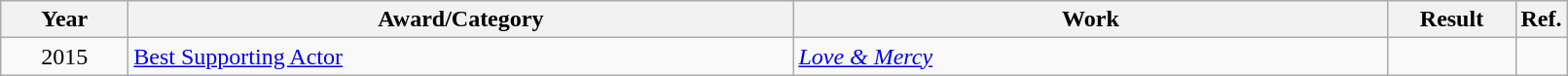<table class=wikitable>
<tr>
<th scope="col" style="width:5em;">Year</th>
<th scope="col" style="width:28em;">Award/Category</th>
<th scope="col" style="width:25em;">Work</th>
<th scope="col" style="width:5em;">Result</th>
<th>Ref.</th>
</tr>
<tr>
<td style="text-align:center;">2015</td>
<td><a href='#'>Best Supporting Actor</a></td>
<td><em><a href='#'>Love & Mercy</a></em></td>
<td></td>
<td></td>
</tr>
</table>
